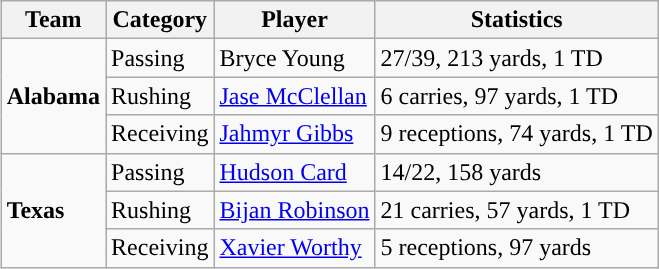<table class="wikitable" style="float: right;">
<tr>
<th>Team</th>
<th>Category</th>
<th>Player</th>
<th>Statistics</th>
</tr>
<tr>
<td rowspan=3><strong>Alabama</strong></td>
<td>Passing</td>
<td>Bryce Young</td>
<td>27/39, 213 yards, 1 TD</td>
</tr>
<tr>
<td>Rushing</td>
<td><a href='#'>Jase McClellan</a></td>
<td>6 carries, 97 yards, 1 TD</td>
</tr>
<tr>
<td>Receiving</td>
<td><a href='#'>Jahmyr Gibbs</a></td>
<td>9 receptions, 74 yards, 1 TD</td>
</tr>
<tr>
<td rowspan=3><strong>Texas</strong></td>
<td>Passing</td>
<td><a href='#'>Hudson Card</a></td>
<td>14/22, 158 yards</td>
</tr>
<tr>
<td>Rushing</td>
<td><a href='#'>Bijan Robinson</a></td>
<td>21 carries, 57 yards, 1 TD</td>
</tr>
<tr>
<td>Receiving</td>
<td><a href='#'>Xavier Worthy</a></td>
<td>5 receptions, 97 yards</td>
</tr>
</table>
